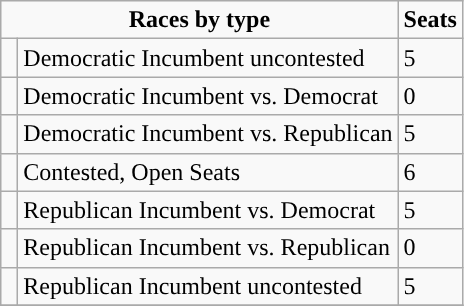<table class="wikitable">
<tr>
<td colspan="2" style="text-align:center;"><strong>Races by type</strong></td>
<td style="vertical-align:top;"><strong>Seats</strong><br></td>
</tr>
<tr>
<td style="background-color:"> </td>
<td>Democratic Incumbent uncontested</td>
<td>5</td>
</tr>
<tr>
<td style="background-color:"> </td>
<td>Democratic Incumbent vs. Democrat</td>
<td>0</td>
</tr>
<tr>
<td style="background-color:"> </td>
<td>Democratic Incumbent vs. Republican</td>
<td>5</td>
</tr>
<tr>
<td style="background-color:"> </td>
<td>Contested, Open Seats</td>
<td>6</td>
</tr>
<tr>
<td style="background-color:"> </td>
<td>Republican Incumbent vs. Democrat</td>
<td>5</td>
</tr>
<tr>
<td style="background-color:"> </td>
<td>Republican Incumbent vs. Republican</td>
<td>0</td>
</tr>
<tr>
<td style="background-color:"> </td>
<td>Republican Incumbent uncontested</td>
<td>5</td>
</tr>
<tr>
</tr>
</table>
